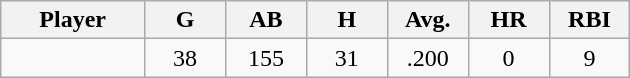<table class="wikitable sortable">
<tr>
<th bgcolor="#DDDDFF" width="16%">Player</th>
<th bgcolor="#DDDDFF" width="9%">G</th>
<th bgcolor="#DDDDFF" width="9%">AB</th>
<th bgcolor="#DDDDFF" width="9%">H</th>
<th bgcolor="#DDDDFF" width="9%">Avg.</th>
<th bgcolor="#DDDDFF" width="9%">HR</th>
<th bgcolor="#DDDDFF" width="9%">RBI</th>
</tr>
<tr align="center">
<td></td>
<td>38</td>
<td>155</td>
<td>31</td>
<td>.200</td>
<td>0</td>
<td>9</td>
</tr>
</table>
